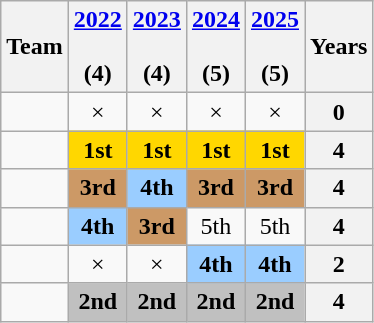<table class="wikitable" style="text-align: center">
<tr>
<th>Team</th>
<th><a href='#'>2022</a><br><br>(4)</th>
<th><a href='#'>2023</a><br><br>(4)</th>
<th><a href='#'>2024</a><br><br>(5)</th>
<th><a href='#'>2025</a><br><br>(5)</th>
<th>Years</th>
</tr>
<tr>
<td align=left></td>
<td>×</td>
<td>×</td>
<td>×</td>
<td>×</td>
<th>0</th>
</tr>
<tr>
<td align=left></td>
<td bgcolor=Gold><strong>1st</strong></td>
<td bgcolor=Gold><strong>1st</strong></td>
<td bgcolor=Gold><strong>1st</strong></td>
<td bgcolor=Gold><strong>1st</strong></td>
<th>4</th>
</tr>
<tr>
<td align=left></td>
<td bgcolor=#cc9966><strong>3rd</strong></td>
<td bgcolor=#9acdff><strong>4th</strong></td>
<td bgcolor=#cc9966><strong>3rd</strong></td>
<td bgcolor=#cc9966><strong>3rd</strong></td>
<th>4</th>
</tr>
<tr>
<td align=left></td>
<td bgcolor=#9acdff><strong>4th</strong></td>
<td bgcolor=#cc9966><strong>3rd</strong></td>
<td>5th</td>
<td>5th</td>
<th>4</th>
</tr>
<tr>
<td align=left></td>
<td>×</td>
<td>×</td>
<td bgcolor=#9acdff><strong>4th</strong></td>
<td bgcolor=#9acdff><strong>4th</strong></td>
<th>2</th>
</tr>
<tr>
<td align=left></td>
<td bgcolor=Silver><strong>2nd</strong></td>
<td bgcolor=Silver><strong>2nd</strong></td>
<td bgcolor=Silver><strong>2nd</strong></td>
<td bgcolor=Silver><strong>2nd</strong></td>
<th>4</th>
</tr>
</table>
